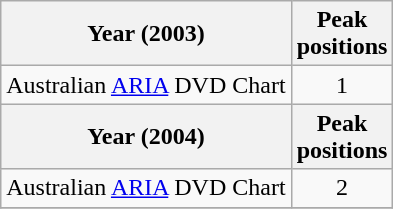<table class="wikitable">
<tr>
<th align="left">Year (2003)</th>
<th align="left">Peak<br>positions</th>
</tr>
<tr>
<td align="left">Australian <a href='#'>ARIA</a> DVD Chart </td>
<td align="center">1</td>
</tr>
<tr>
<th align="left">Year (2004)</th>
<th align="left">Peak<br>positions</th>
</tr>
<tr>
<td align="left">Australian <a href='#'>ARIA</a> DVD Chart</td>
<td align="center">2</td>
</tr>
<tr>
</tr>
</table>
